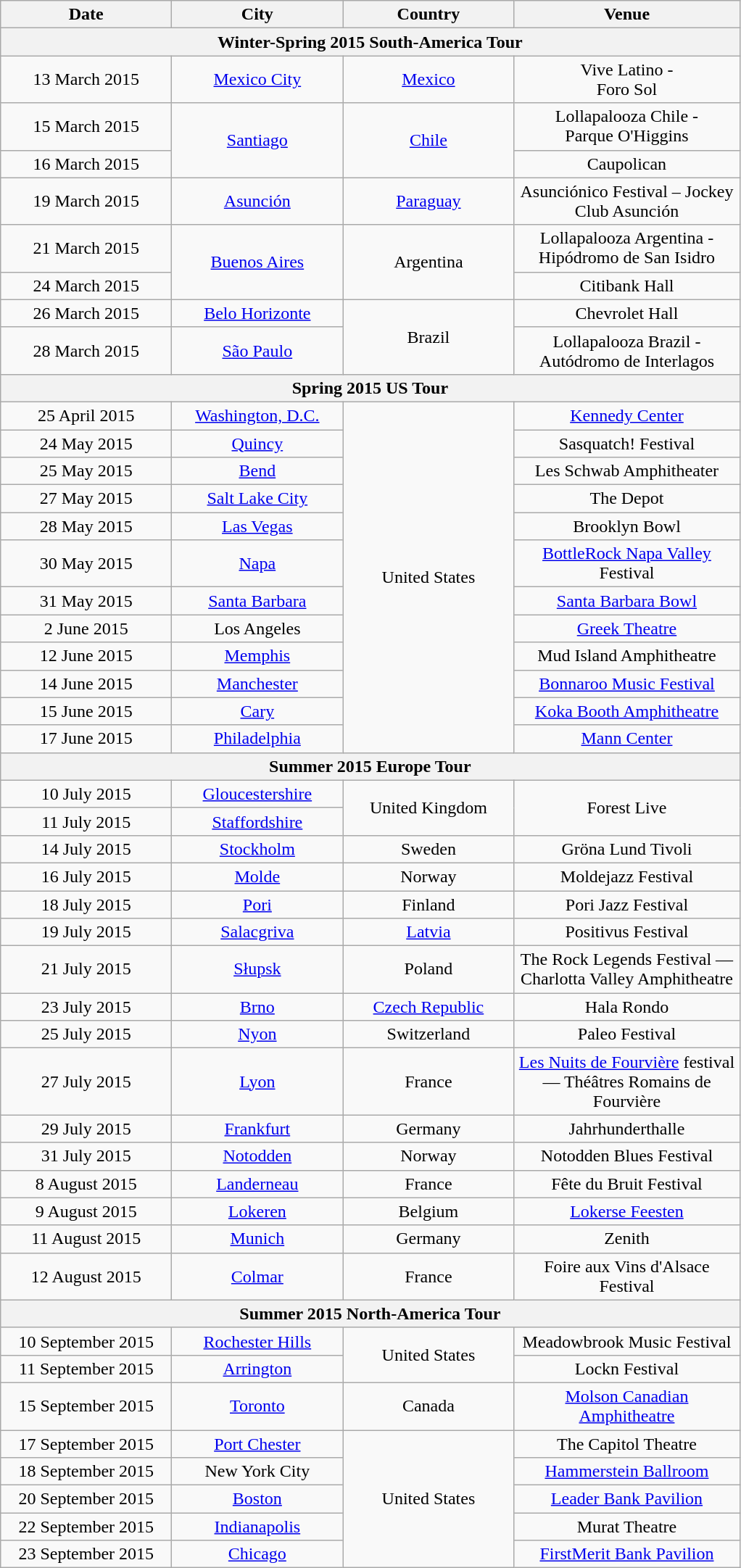<table class="wikitable" style="text-align:center;">
<tr>
<th style="width:150px;">Date</th>
<th style="width:150px;">City</th>
<th style="width:150px;">Country</th>
<th style="width:200px;">Venue</th>
</tr>
<tr>
<th colspan="8">Winter-Spring 2015 South-America Tour</th>
</tr>
<tr>
<td>13 March 2015</td>
<td><a href='#'>Mexico City</a></td>
<td><a href='#'>Mexico</a></td>
<td>Vive Latino -<br> Foro Sol</td>
</tr>
<tr>
<td>15 March 2015</td>
<td rowspan="2"><a href='#'>Santiago</a></td>
<td rowspan="2"><a href='#'>Chile</a></td>
<td>Lollapalooza Chile -<br> Parque O'Higgins</td>
</tr>
<tr>
<td>16 March 2015</td>
<td>Caupolican</td>
</tr>
<tr>
<td>19 March 2015</td>
<td><a href='#'>Asunción</a></td>
<td><a href='#'>Paraguay</a></td>
<td>Asunciónico Festival –  Jockey Club Asunción</td>
</tr>
<tr>
<td>21 March 2015</td>
<td rowspan="2"><a href='#'>Buenos Aires</a></td>
<td rowspan="2">Argentina</td>
<td>Lollapalooza Argentina -<br> Hipódromo de San Isidro</td>
</tr>
<tr>
<td>24 March 2015</td>
<td>Citibank Hall</td>
</tr>
<tr>
<td>26 March 2015</td>
<td><a href='#'>Belo Horizonte</a></td>
<td rowspan="2">Brazil</td>
<td>Chevrolet Hall</td>
</tr>
<tr>
<td>28 March 2015</td>
<td><a href='#'>São Paulo</a></td>
<td>Lollapalooza Brazil -<br> Autódromo de Interlagos</td>
</tr>
<tr>
<th colspan="4">Spring 2015 US Tour</th>
</tr>
<tr>
<td>25 April 2015</td>
<td><a href='#'>Washington, D.C.</a></td>
<td rowspan="12">United States</td>
<td><a href='#'>Kennedy Center</a></td>
</tr>
<tr>
<td>24 May 2015</td>
<td><a href='#'>Quincy</a></td>
<td>Sasquatch! Festival</td>
</tr>
<tr>
<td>25 May 2015</td>
<td><a href='#'>Bend</a></td>
<td>Les Schwab Amphitheater</td>
</tr>
<tr>
<td>27 May 2015</td>
<td><a href='#'>Salt Lake City</a></td>
<td>The Depot</td>
</tr>
<tr>
<td>28 May 2015</td>
<td><a href='#'>Las Vegas</a></td>
<td>Brooklyn Bowl</td>
</tr>
<tr>
<td>30 May 2015</td>
<td><a href='#'>Napa</a></td>
<td><a href='#'>BottleRock Napa Valley</a> Festival</td>
</tr>
<tr>
<td>31 May 2015</td>
<td><a href='#'>Santa Barbara</a></td>
<td><a href='#'>Santa Barbara Bowl</a></td>
</tr>
<tr>
<td>2 June 2015</td>
<td>Los Angeles</td>
<td><a href='#'>Greek Theatre</a></td>
</tr>
<tr>
<td>12 June 2015</td>
<td><a href='#'>Memphis</a></td>
<td>Mud Island Amphitheatre</td>
</tr>
<tr>
<td>14 June 2015</td>
<td><a href='#'>Manchester</a></td>
<td><a href='#'>Bonnaroo Music Festival</a></td>
</tr>
<tr>
<td>15 June 2015</td>
<td><a href='#'>Cary</a></td>
<td><a href='#'>Koka Booth Amphitheatre</a></td>
</tr>
<tr>
<td>17 June 2015</td>
<td><a href='#'>Philadelphia</a></td>
<td><a href='#'>Mann Center</a></td>
</tr>
<tr>
<th colspan="4">Summer 2015 Europe Tour</th>
</tr>
<tr>
<td>10 July 2015</td>
<td><a href='#'>Gloucestershire</a></td>
<td rowspan="2">United Kingdom</td>
<td rowspan="2">Forest Live</td>
</tr>
<tr>
<td>11 July 2015</td>
<td><a href='#'>Staffordshire</a></td>
</tr>
<tr>
<td>14 July 2015</td>
<td><a href='#'>Stockholm</a></td>
<td>Sweden</td>
<td>Gröna Lund Tivoli</td>
</tr>
<tr>
<td>16 July 2015</td>
<td><a href='#'>Molde</a></td>
<td>Norway</td>
<td>Moldejazz Festival</td>
</tr>
<tr>
<td>18 July 2015</td>
<td><a href='#'>Pori</a></td>
<td>Finland</td>
<td>Pori Jazz Festival</td>
</tr>
<tr>
<td>19 July 2015</td>
<td><a href='#'>Salacgriva</a></td>
<td><a href='#'>Latvia</a></td>
<td>Positivus Festival</td>
</tr>
<tr>
<td>21 July 2015</td>
<td><a href='#'>Słupsk</a></td>
<td>Poland</td>
<td>The Rock Legends Festival — Charlotta Valley Amphitheatre</td>
</tr>
<tr>
<td>23 July 2015</td>
<td><a href='#'>Brno</a></td>
<td><a href='#'>Czech Republic</a></td>
<td>Hala Rondo</td>
</tr>
<tr>
<td>25 July 2015</td>
<td><a href='#'>Nyon</a></td>
<td>Switzerland</td>
<td>Paleo Festival</td>
</tr>
<tr>
<td>27 July 2015</td>
<td><a href='#'>Lyon</a></td>
<td>France</td>
<td><a href='#'>Les Nuits de Fourvière</a> festival — Théâtres Romains de Fourvière</td>
</tr>
<tr>
<td>29 July 2015</td>
<td><a href='#'>Frankfurt</a></td>
<td>Germany</td>
<td>Jahrhunderthalle</td>
</tr>
<tr>
<td>31 July 2015</td>
<td><a href='#'>Notodden</a></td>
<td>Norway</td>
<td>Notodden Blues Festival</td>
</tr>
<tr>
<td>8 August 2015</td>
<td><a href='#'>Landerneau</a></td>
<td>France</td>
<td>Fête du Bruit Festival</td>
</tr>
<tr>
<td>9 August 2015</td>
<td><a href='#'>Lokeren</a></td>
<td>Belgium</td>
<td><a href='#'>Lokerse Feesten</a></td>
</tr>
<tr>
<td>11 August 2015</td>
<td><a href='#'>Munich</a></td>
<td>Germany</td>
<td>Zenith</td>
</tr>
<tr>
<td>12 August 2015</td>
<td><a href='#'>Colmar</a></td>
<td>France</td>
<td>Foire aux Vins d'Alsace Festival</td>
</tr>
<tr>
<th colspan="4">Summer 2015 North-America Tour</th>
</tr>
<tr>
<td>10 September 2015</td>
<td><a href='#'>Rochester Hills</a></td>
<td rowspan="2">United States</td>
<td>Meadowbrook Music Festival</td>
</tr>
<tr>
<td>11 September 2015</td>
<td><a href='#'>Arrington</a></td>
<td>Lockn Festival</td>
</tr>
<tr>
<td>15 September 2015</td>
<td><a href='#'>Toronto</a></td>
<td>Canada</td>
<td><a href='#'>Molson Canadian Amphitheatre</a></td>
</tr>
<tr>
<td>17 September 2015</td>
<td><a href='#'>Port Chester</a></td>
<td rowspan="5">United States</td>
<td>The Capitol Theatre</td>
</tr>
<tr>
<td>18 September 2015</td>
<td>New York City</td>
<td><a href='#'>Hammerstein Ballroom</a></td>
</tr>
<tr>
<td>20 September 2015</td>
<td><a href='#'>Boston</a></td>
<td><a href='#'>Leader Bank Pavilion</a></td>
</tr>
<tr>
<td>22 September 2015</td>
<td><a href='#'>Indianapolis</a></td>
<td>Murat Theatre</td>
</tr>
<tr>
<td>23 September 2015</td>
<td><a href='#'>Chicago</a></td>
<td><a href='#'>FirstMerit Bank Pavilion</a></td>
</tr>
</table>
